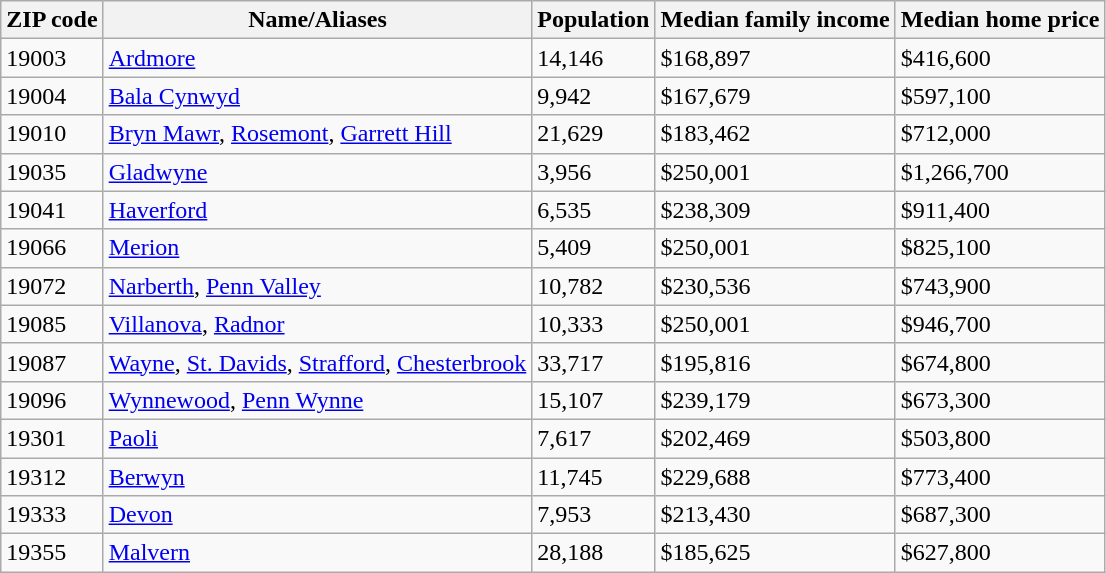<table class="wikitable sortable">
<tr>
<th>ZIP code</th>
<th>Name/Aliases</th>
<th>Population</th>
<th>Median family income</th>
<th>Median home price</th>
</tr>
<tr>
<td>19003</td>
<td><a href='#'>Ardmore</a></td>
<td>14,146</td>
<td>$168,897</td>
<td>$416,600</td>
</tr>
<tr>
<td>19004</td>
<td><a href='#'>Bala Cynwyd</a></td>
<td>9,942</td>
<td>$167,679</td>
<td>$597,100</td>
</tr>
<tr>
<td>19010</td>
<td><a href='#'>Bryn Mawr</a>, <a href='#'>Rosemont</a>, <a href='#'>Garrett Hill</a></td>
<td>21,629</td>
<td>$183,462</td>
<td>$712,000</td>
</tr>
<tr>
<td>19035</td>
<td><a href='#'>Gladwyne</a></td>
<td>3,956</td>
<td>$250,001</td>
<td>$1,266,700</td>
</tr>
<tr>
<td>19041</td>
<td><a href='#'>Haverford</a></td>
<td>6,535</td>
<td>$238,309</td>
<td>$911,400</td>
</tr>
<tr>
<td>19066</td>
<td><a href='#'>Merion</a></td>
<td>5,409</td>
<td>$250,001</td>
<td>$825,100</td>
</tr>
<tr>
<td>19072</td>
<td><a href='#'>Narberth</a>, <a href='#'>Penn Valley</a></td>
<td>10,782</td>
<td>$230,536</td>
<td>$743,900</td>
</tr>
<tr>
<td>19085</td>
<td><a href='#'>Villanova</a>, <a href='#'>Radnor</a></td>
<td>10,333</td>
<td>$250,001</td>
<td>$946,700</td>
</tr>
<tr>
<td>19087</td>
<td><a href='#'>Wayne</a>, <a href='#'>St. Davids</a>, <a href='#'>Strafford</a>, <a href='#'>Chesterbrook</a></td>
<td>33,717</td>
<td>$195,816</td>
<td>$674,800</td>
</tr>
<tr>
<td>19096</td>
<td><a href='#'>Wynnewood</a>, <a href='#'>Penn Wynne</a></td>
<td>15,107</td>
<td>$239,179</td>
<td>$673,300</td>
</tr>
<tr>
<td>19301</td>
<td><a href='#'>Paoli</a></td>
<td>7,617</td>
<td>$202,469</td>
<td>$503,800</td>
</tr>
<tr>
<td>19312</td>
<td><a href='#'>Berwyn</a></td>
<td>11,745</td>
<td>$229,688</td>
<td>$773,400</td>
</tr>
<tr>
<td>19333</td>
<td><a href='#'>Devon</a></td>
<td>7,953</td>
<td>$213,430</td>
<td>$687,300</td>
</tr>
<tr>
<td>19355</td>
<td><a href='#'>Malvern</a></td>
<td>28,188</td>
<td>$185,625</td>
<td>$627,800</td>
</tr>
</table>
